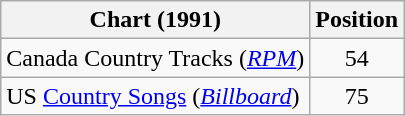<table class="wikitable sortable">
<tr>
<th scope="col">Chart (1991)</th>
<th scope="col">Position</th>
</tr>
<tr>
<td>Canada Country Tracks (<em><a href='#'>RPM</a></em>)</td>
<td align="center">54</td>
</tr>
<tr>
<td>US <a href='#'>Country Songs</a> (<em><a href='#'>Billboard</a></em>)</td>
<td align="center">75</td>
</tr>
</table>
